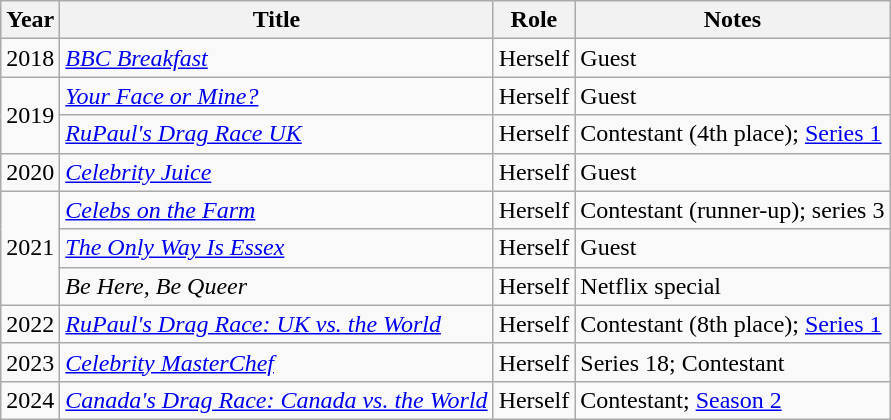<table class="wikitable plainrowheaders" style="text-align:left;">
<tr>
<th>Year</th>
<th>Title</th>
<th>Role</th>
<th>Notes</th>
</tr>
<tr>
<td>2018</td>
<td><em><a href='#'>BBC Breakfast</a></em></td>
<td>Herself</td>
<td>Guest</td>
</tr>
<tr>
<td rowspan="2">2019</td>
<td><em><a href='#'>Your Face or Mine?</a></em></td>
<td>Herself</td>
<td>Guest</td>
</tr>
<tr>
<td><em><a href='#'>RuPaul's Drag Race UK</a></em></td>
<td>Herself</td>
<td>Contestant (4th place); <a href='#'>Series 1</a></td>
</tr>
<tr>
<td>2020</td>
<td><em><a href='#'>Celebrity Juice</a></em></td>
<td>Herself</td>
<td>Guest</td>
</tr>
<tr>
<td rowspan="3">2021</td>
<td><em><a href='#'>Celebs on the Farm</a></em></td>
<td>Herself</td>
<td>Contestant (runner-up); series 3</td>
</tr>
<tr>
<td><em><a href='#'>The Only Way Is Essex</a></em></td>
<td>Herself</td>
<td>Guest</td>
</tr>
<tr>
<td><em>Be Here, Be Queer</em></td>
<td>Herself</td>
<td>Netflix special</td>
</tr>
<tr>
<td>2022</td>
<td><em><a href='#'>RuPaul's Drag Race: UK vs. the World</a></em></td>
<td>Herself</td>
<td>Contestant (8th place); <a href='#'>Series 1</a></td>
</tr>
<tr>
<td>2023</td>
<td><em><a href='#'>Celebrity MasterChef</a></em></td>
<td>Herself</td>
<td>Series 18; Contestant</td>
</tr>
<tr>
<td>2024</td>
<td><em><a href='#'>Canada's Drag Race: Canada vs. the World</a></em></td>
<td>Herself</td>
<td>Contestant; <a href='#'>Season 2</a></td>
</tr>
</table>
